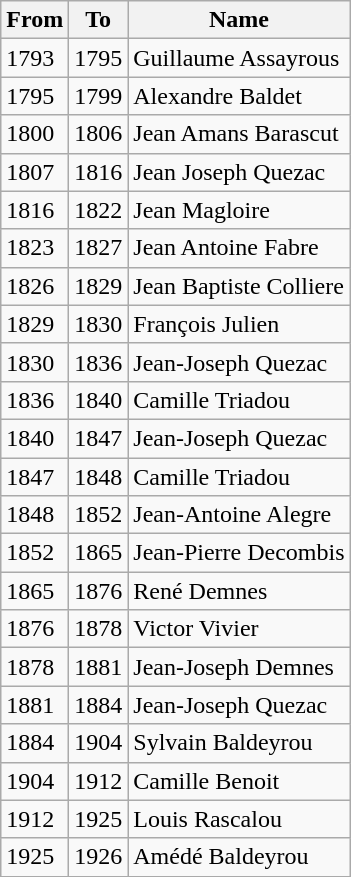<table class="wikitable">
<tr>
<th>From</th>
<th>To</th>
<th>Name</th>
</tr>
<tr>
<td>1793</td>
<td>1795</td>
<td>Guillaume Assayrous</td>
</tr>
<tr>
<td>1795</td>
<td>1799</td>
<td>Alexandre Baldet</td>
</tr>
<tr>
<td>1800</td>
<td>1806</td>
<td>Jean Amans Barascut</td>
</tr>
<tr>
<td>1807</td>
<td>1816</td>
<td>Jean Joseph Quezac</td>
</tr>
<tr>
<td>1816</td>
<td>1822</td>
<td>Jean Magloire</td>
</tr>
<tr>
<td>1823</td>
<td>1827</td>
<td>Jean Antoine Fabre</td>
</tr>
<tr>
<td>1826</td>
<td>1829</td>
<td>Jean Baptiste Colliere</td>
</tr>
<tr>
<td>1829</td>
<td>1830</td>
<td>François Julien</td>
</tr>
<tr>
<td>1830</td>
<td>1836</td>
<td>Jean-Joseph Quezac</td>
</tr>
<tr>
<td>1836</td>
<td>1840</td>
<td>Camille Triadou</td>
</tr>
<tr>
<td>1840</td>
<td>1847</td>
<td>Jean-Joseph Quezac</td>
</tr>
<tr>
<td>1847</td>
<td>1848</td>
<td>Camille Triadou</td>
</tr>
<tr>
<td>1848</td>
<td>1852</td>
<td>Jean-Antoine Alegre</td>
</tr>
<tr>
<td>1852</td>
<td>1865</td>
<td>Jean-Pierre Decombis</td>
</tr>
<tr>
<td>1865</td>
<td>1876</td>
<td>René Demnes</td>
</tr>
<tr>
<td>1876</td>
<td>1878</td>
<td>Victor Vivier</td>
</tr>
<tr>
<td>1878</td>
<td>1881</td>
<td>Jean-Joseph Demnes</td>
</tr>
<tr>
<td>1881</td>
<td>1884</td>
<td>Jean-Joseph Quezac</td>
</tr>
<tr>
<td>1884</td>
<td>1904</td>
<td>Sylvain Baldeyrou</td>
</tr>
<tr>
<td>1904</td>
<td>1912</td>
<td>Camille Benoit</td>
</tr>
<tr>
<td>1912</td>
<td>1925</td>
<td>Louis Rascalou</td>
</tr>
<tr>
<td>1925</td>
<td>1926</td>
<td>Amédé Baldeyrou</td>
</tr>
</table>
